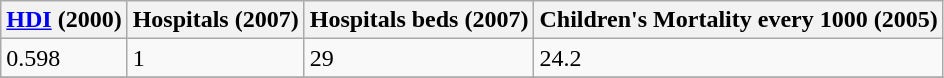<table class="wikitable" border="1">
<tr>
<th><a href='#'>HDI</a> (2000)</th>
<th>Hospitals (2007)</th>
<th>Hospitals beds (2007)</th>
<th>Children's Mortality every 1000 (2005)</th>
</tr>
<tr>
<td>0.598</td>
<td>1</td>
<td>29</td>
<td>24.2</td>
</tr>
<tr>
</tr>
</table>
